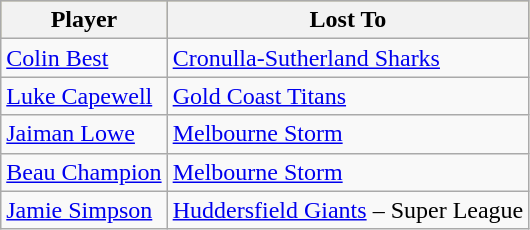<table class="wikitable">
<tr bgcolor=#bdb76b>
<th>Player</th>
<th>Lost To</th>
</tr>
<tr>
<td><a href='#'>Colin Best</a></td>
<td> <a href='#'>Cronulla-Sutherland Sharks</a></td>
</tr>
<tr>
<td><a href='#'>Luke Capewell</a></td>
<td> <a href='#'>Gold Coast Titans</a></td>
</tr>
<tr>
<td><a href='#'>Jaiman Lowe</a></td>
<td> <a href='#'>Melbourne Storm</a></td>
</tr>
<tr>
<td><a href='#'>Beau Champion</a></td>
<td> <a href='#'>Melbourne Storm</a></td>
</tr>
<tr>
<td><a href='#'>Jamie Simpson</a></td>
<td> <a href='#'>Huddersfield Giants</a> – Super League</td>
</tr>
</table>
